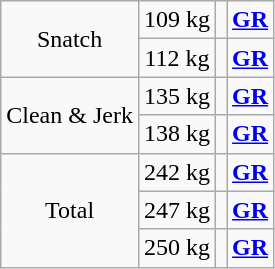<table class = "wikitable" style="text-align:center;">
<tr>
<td rowspan=2>Snatch</td>
<td>109 kg</td>
<td align=left></td>
<td><strong><a href='#'>GR</a></strong></td>
</tr>
<tr>
<td>112 kg</td>
<td align=left></td>
<td><strong><a href='#'>GR</a></strong></td>
</tr>
<tr>
<td rowspan=2>Clean & Jerk</td>
<td>135 kg</td>
<td align=left></td>
<td><strong><a href='#'>GR</a></strong></td>
</tr>
<tr>
<td>138 kg</td>
<td align=left></td>
<td><strong><a href='#'>GR</a></strong></td>
</tr>
<tr>
<td rowspan=3>Total</td>
<td>242 kg</td>
<td align=left></td>
<td><strong><a href='#'>GR</a></strong></td>
</tr>
<tr>
<td>247 kg</td>
<td align=left></td>
<td><strong><a href='#'>GR</a></strong></td>
</tr>
<tr>
<td>250 kg</td>
<td align=left></td>
<td><strong><a href='#'>GR</a></strong></td>
</tr>
</table>
